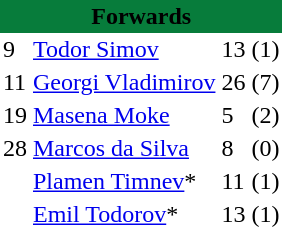<table class="toccolours" border="0" cellpadding="2" cellspacing="0" align=left style="margin:0.5em;">
<tr>
<th colspan="4" align="center" bgcolor="#077C3B"><span>Forwards</span></th>
</tr>
<tr>
<td>9</td>
<td> <a href='#'>Todor Simov</a></td>
<td>13</td>
<td>(1)</td>
</tr>
<tr>
<td>11</td>
<td> <a href='#'>Georgi Vladimirov</a></td>
<td>26</td>
<td>(7)</td>
</tr>
<tr>
<td>19</td>
<td> <a href='#'>Masena Moke</a></td>
<td>5</td>
<td>(2)</td>
</tr>
<tr>
<td>28</td>
<td> <a href='#'>Marcos da Silva</a></td>
<td>8</td>
<td>(0)</td>
</tr>
<tr>
<td></td>
<td> <a href='#'>Plamen Timnev</a>*</td>
<td>11</td>
<td>(1)</td>
</tr>
<tr>
<td></td>
<td> <a href='#'>Emil Todorov</a>*</td>
<td>13</td>
<td>(1)</td>
</tr>
<tr>
</tr>
</table>
